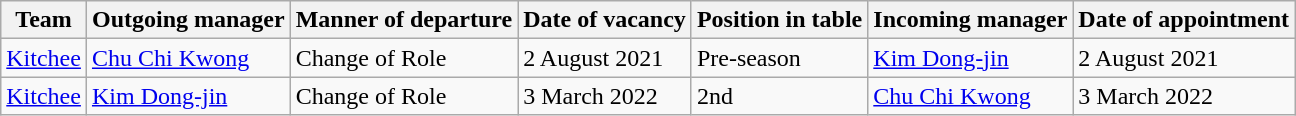<table class="wikitable">
<tr>
<th>Team</th>
<th>Outgoing manager</th>
<th>Manner of departure</th>
<th>Date of vacancy</th>
<th>Position in table</th>
<th>Incoming manager</th>
<th>Date of appointment</th>
</tr>
<tr>
<td><a href='#'>Kitchee</a></td>
<td> <a href='#'>Chu Chi Kwong</a></td>
<td>Change of Role</td>
<td>2 August 2021</td>
<td>Pre-season</td>
<td> <a href='#'>Kim Dong-jin</a></td>
<td>2 August 2021</td>
</tr>
<tr>
<td><a href='#'>Kitchee</a></td>
<td> <a href='#'>Kim Dong-jin</a></td>
<td>Change of Role</td>
<td>3 March 2022</td>
<td>2nd</td>
<td> <a href='#'>Chu Chi Kwong</a></td>
<td>3 March 2022</td>
</tr>
</table>
